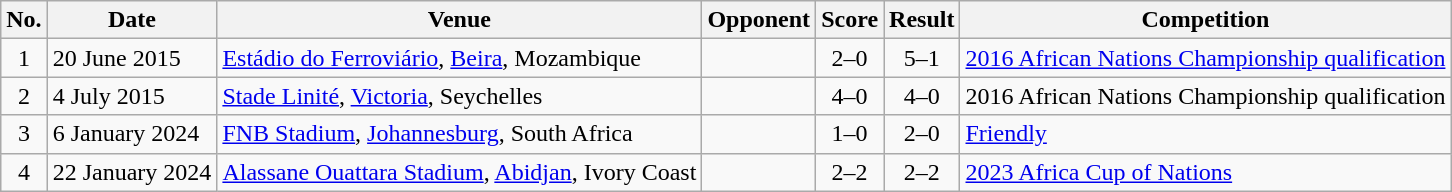<table class="wikitable sortable">
<tr>
<th scope="col">No.</th>
<th scope="col">Date</th>
<th scope="col">Venue</th>
<th scope="col">Opponent</th>
<th scope="col">Score</th>
<th scope="col">Result</th>
<th scope="col">Competition</th>
</tr>
<tr>
<td align="center">1</td>
<td>20 June 2015</td>
<td><a href='#'>Estádio do Ferroviário</a>, <a href='#'>Beira</a>, Mozambique</td>
<td></td>
<td align="center">2–0</td>
<td align="center">5–1</td>
<td><a href='#'>2016 African Nations Championship qualification</a></td>
</tr>
<tr>
<td align="center">2</td>
<td>4 July 2015</td>
<td><a href='#'>Stade Linité</a>, <a href='#'>Victoria</a>, Seychelles</td>
<td></td>
<td align="center">4–0</td>
<td align="center">4–0</td>
<td 2016 African Nations Championship qualification>2016 African Nations Championship qualification</td>
</tr>
<tr>
<td align="center">3</td>
<td>6 January 2024</td>
<td><a href='#'>FNB Stadium</a>, <a href='#'>Johannesburg</a>, South Africa</td>
<td></td>
<td align="center">1–0</td>
<td align="center">2–0</td>
<td><a href='#'>Friendly</a></td>
</tr>
<tr>
<td align="center">4</td>
<td>22 January 2024</td>
<td><a href='#'>Alassane Ouattara Stadium</a>, <a href='#'>Abidjan</a>, Ivory Coast</td>
<td></td>
<td align="center">2–2</td>
<td align="center">2–2</td>
<td><a href='#'>2023 Africa Cup of Nations</a></td>
</tr>
</table>
